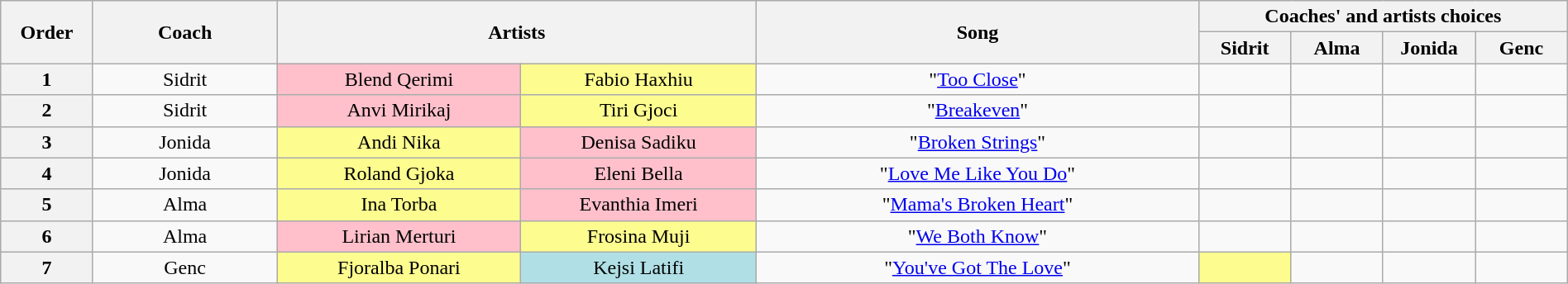<table class="wikitable" style="text-align:center; width:100%;">
<tr>
<th scope="col" style="width:05%;" rowspan="2">Order</th>
<th scope="col" style="width:10%;" rowspan="2">Coach</th>
<th scope="col" style="width:26%;" colspan="2" rowspan="2">Artists</th>
<th scope="col" style="width:24%;" rowspan="2">Song</th>
<th scope="col" style="width:20%;" colspan="4">Coaches' and artists choices</th>
</tr>
<tr>
<th style="width:05%;">Sidrit</th>
<th style="width:05%;">Alma</th>
<th style="width:05%;">Jonida</th>
<th style="width:05%;">Genc</th>
</tr>
<tr>
<th scope="col">1</th>
<td>Sidrit</td>
<td style="background:pink;text-align:center;">Blend Qerimi</td>
<td style="background:#fdfc8f;text-align:center;">Fabio Haxhiu</td>
<td>"<a href='#'>Too Close</a>"</td>
<td></td>
<td></td>
<td></td>
<td></td>
</tr>
<tr>
<th scope="col">2</th>
<td>Sidrit</td>
<td style="background:pink;text-align:center;">Anvi Mirikaj</td>
<td style="background:#fdfc8f;text-align:center;">Tiri Gjoci</td>
<td>"<a href='#'>Breakeven</a>"</td>
<td></td>
<td></td>
<td></td>
<td></td>
</tr>
<tr>
<th scope="col">3</th>
<td>Jonida</td>
<td style="background:#fdfc8f;text-align:center;">Andi Nika</td>
<td style="background:pink;text-align:center;">Denisa Sadiku</td>
<td>"<a href='#'>Broken Strings</a>"</td>
<td></td>
<td></td>
<td></td>
<td></td>
</tr>
<tr>
<th scope="col">4</th>
<td>Jonida</td>
<td style="background:#fdfc8f;text-align:center;">Roland Gjoka</td>
<td style="background:pink;text-align:center;">Eleni Bella</td>
<td>"<a href='#'>Love Me Like You Do</a>"</td>
<td></td>
<td></td>
<td></td>
<td></td>
</tr>
<tr>
<th scope="col">5</th>
<td>Alma</td>
<td style="background:#fdfc8f;text-align:center;">Ina Torba</td>
<td style="background:pink;text-align:center;">Evanthia Imeri</td>
<td>"<a href='#'>Mama's Broken Heart</a>"</td>
<td></td>
<td></td>
<td></td>
<td></td>
</tr>
<tr>
<th scope="row">6</th>
<td>Alma</td>
<td style="background:pink;text-align:center;">Lirian Merturi</td>
<td style="background:#fdfc8f;text-align:center;">Frosina Muji</td>
<td>"<a href='#'>We Both Know</a>"</td>
<td></td>
<td></td>
<td></td>
<td></td>
</tr>
<tr>
<th scope="row">7</th>
<td>Genc</td>
<td style="background:#fdfc8f;text-align:center;">Fjoralba Ponari</td>
<td style="background:#b0e0e6;text-align:center;">Kejsi Latifi</td>
<td>"<a href='#'>You've Got The Love</a>"</td>
<td style="background:#fdfc8f;"><strong></strong></td>
<td></td>
<td></td>
<td></td>
</tr>
</table>
